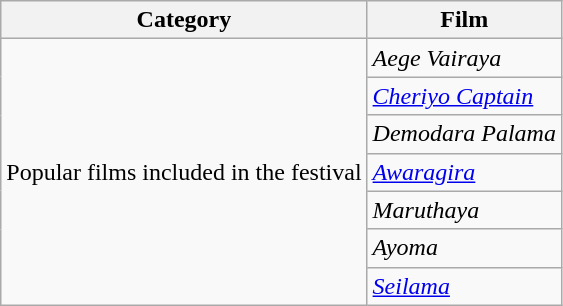<table class="wikitable plainrowheaders sortable">
<tr>
<th scope="col">Category</th>
<th scope="col">Film</th>
</tr>
<tr>
<td rowspan=7>Popular films included in the festival</td>
<td><em>Aege Vairaya</em></td>
</tr>
<tr>
<td><em><a href='#'>Cheriyo Captain</a></em></td>
</tr>
<tr>
<td><em>Demodara Palama</em></td>
</tr>
<tr>
<td><em><a href='#'>Awaragira</a></em></td>
</tr>
<tr>
<td><em>Maruthaya</em></td>
</tr>
<tr>
<td><em>Ayoma</em></td>
</tr>
<tr>
<td><em><a href='#'>Seilama</a></em></td>
</tr>
</table>
